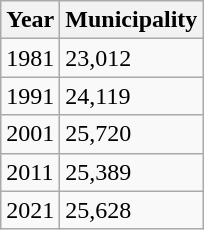<table class=wikitable>
<tr>
<th>Year</th>
<th>Municipality</th>
</tr>
<tr>
<td>1981</td>
<td>23,012</td>
</tr>
<tr>
<td>1991</td>
<td>24,119</td>
</tr>
<tr>
<td>2001</td>
<td>25,720</td>
</tr>
<tr>
<td>2011</td>
<td>25,389</td>
</tr>
<tr>
<td>2021</td>
<td>25,628</td>
</tr>
</table>
